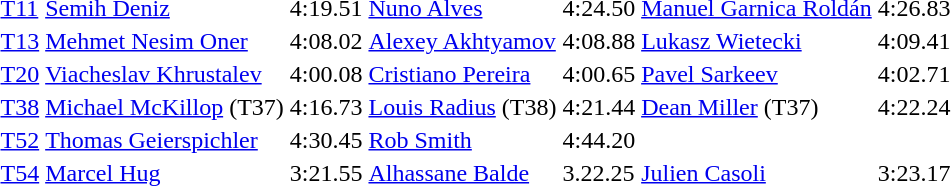<table>
<tr>
<td><a href='#'>T11</a></td>
<td><a href='#'>Semih Deniz</a><br></td>
<td>4:19.51</td>
<td><a href='#'>Nuno Alves</a><br></td>
<td>4:24.50</td>
<td><a href='#'>Manuel Garnica Roldán</a><br></td>
<td>4:26.83</td>
</tr>
<tr>
<td><a href='#'>T13</a></td>
<td><a href='#'>Mehmet Nesim Oner</a><br></td>
<td>4:08.02</td>
<td><a href='#'>Alexey Akhtyamov</a><br></td>
<td>4:08.88</td>
<td><a href='#'>Lukasz Wietecki</a><br></td>
<td>4:09.41</td>
</tr>
<tr>
<td><a href='#'>T20</a></td>
<td><a href='#'>Viacheslav Khrustalev</a><br></td>
<td>4:00.08</td>
<td><a href='#'>Cristiano Pereira</a><br></td>
<td>4:00.65</td>
<td><a href='#'>Pavel Sarkeev</a><br></td>
<td>4:02.71</td>
</tr>
<tr>
<td><a href='#'>T38</a></td>
<td><a href='#'>Michael McKillop</a> (T37)<br></td>
<td>4:16.73</td>
<td><a href='#'>Louis Radius</a> (T38)<br></td>
<td>4:21.44</td>
<td><a href='#'>Dean Miller</a> (T37)<br></td>
<td>4:22.24</td>
</tr>
<tr>
<td><a href='#'>T52</a></td>
<td><a href='#'>Thomas Geierspichler</a><br></td>
<td>4:30.45</td>
<td><a href='#'>Rob Smith</a><br></td>
<td>4:44.20</td>
<td></td>
<td></td>
</tr>
<tr>
<td><a href='#'>T54</a></td>
<td><a href='#'>Marcel Hug</a><br></td>
<td>3:21.55</td>
<td><a href='#'>Alhassane Balde</a><br></td>
<td>3.22.25</td>
<td><a href='#'>Julien Casoli</a><br></td>
<td>3:23.17</td>
</tr>
</table>
